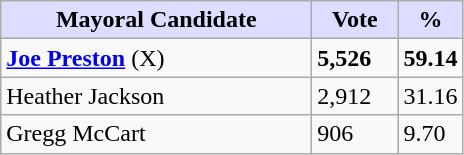<table class="wikitable">
<tr>
<th style="background:#ddf; width:200px;">Mayoral Candidate</th>
<th style="background:#ddf; width:50px;">Vote</th>
<th style="background:#ddf; width:30px;">%</th>
</tr>
<tr>
<td><strong><a href='#'>Joe Preston</a></strong> (X)</td>
<td><strong>5,526</strong></td>
<td><strong>59.14</strong></td>
</tr>
<tr>
<td>Heather Jackson</td>
<td>2,912</td>
<td>31.16</td>
</tr>
<tr>
<td>Gregg McCart</td>
<td>906</td>
<td>9.70</td>
</tr>
</table>
